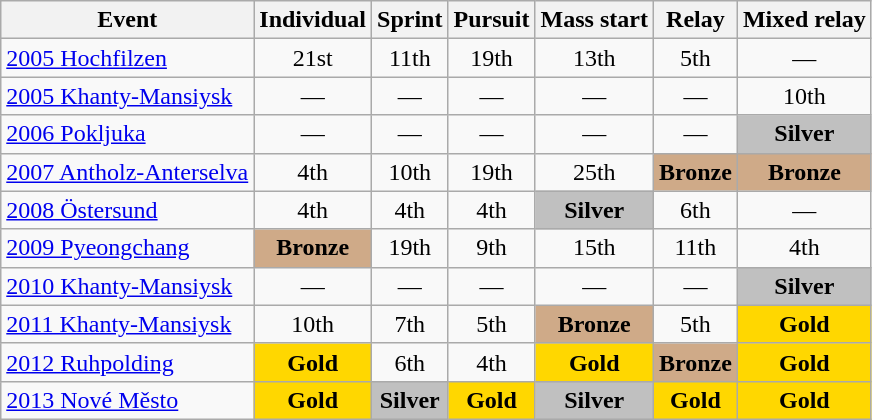<table class="wikitable" style="text-align: center;">
<tr>
<th>Event</th>
<th>Individual</th>
<th>Sprint</th>
<th>Pursuit</th>
<th>Mass start</th>
<th>Relay</th>
<th>Mixed relay</th>
</tr>
<tr>
<td align=left> <a href='#'>2005 Hochfilzen</a></td>
<td>21st</td>
<td>11th</td>
<td>19th</td>
<td>13th</td>
<td>5th</td>
<td>—</td>
</tr>
<tr>
<td align=left> <a href='#'>2005 Khanty-Mansiysk</a></td>
<td>—</td>
<td>—</td>
<td>—</td>
<td>—</td>
<td>—</td>
<td>10th</td>
</tr>
<tr>
<td align=left> <a href='#'>2006 Pokljuka</a></td>
<td>—</td>
<td>—</td>
<td>—</td>
<td>—</td>
<td>—</td>
<td style="background:silver;"><strong>Silver</strong></td>
</tr>
<tr>
<td align=left> <a href='#'>2007 Antholz-Anterselva</a></td>
<td>4th</td>
<td>10th</td>
<td>19th</td>
<td>25th</td>
<td style="background:#cfaa88;"><strong>Bronze</strong></td>
<td style="background:#cfaa88;"><strong>Bronze</strong></td>
</tr>
<tr>
<td align=left> <a href='#'>2008 Östersund</a></td>
<td>4th</td>
<td>4th</td>
<td>4th</td>
<td style="background:silver;"><strong>Silver</strong></td>
<td>6th</td>
<td>—</td>
</tr>
<tr>
<td align=left> <a href='#'>2009 Pyeongchang</a></td>
<td style="background:#cfaa88;"><strong>Bronze</strong></td>
<td>19th</td>
<td>9th</td>
<td>15th</td>
<td>11th</td>
<td>4th</td>
</tr>
<tr>
<td align=left> <a href='#'>2010 Khanty-Mansiysk</a></td>
<td>—</td>
<td>—</td>
<td>—</td>
<td>—</td>
<td>—</td>
<td style="background:silver;"><strong>Silver</strong></td>
</tr>
<tr>
<td align=left> <a href='#'>2011 Khanty-Mansiysk</a></td>
<td>10th</td>
<td>7th</td>
<td>5th</td>
<td style="background:#cfaa88;"><strong>Bronze</strong></td>
<td>5th</td>
<td style="background:gold;"><strong>Gold</strong></td>
</tr>
<tr>
<td align=left> <a href='#'>2012 Ruhpolding</a></td>
<td style="background:gold;"><strong>Gold</strong></td>
<td>6th</td>
<td>4th</td>
<td style="background:gold;"><strong>Gold</strong></td>
<td style="background:#cfaa88;"><strong>Bronze</strong></td>
<td style="background:gold;"><strong>Gold</strong></td>
</tr>
<tr>
<td align=left> <a href='#'>2013 Nové Město</a></td>
<td style="background:gold;"><strong>Gold</strong></td>
<td style="background:silver;"><strong>Silver</strong></td>
<td style="background:gold;"><strong>Gold</strong></td>
<td style="background:silver;"><strong>Silver</strong></td>
<td style="background:gold;"><strong>Gold</strong></td>
<td style="background:gold;"><strong>Gold</strong></td>
</tr>
</table>
